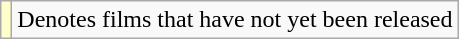<table class="wikitable">
<tr>
<td style="background:#FFFFCC;"></td>
<td>Denotes films that have not yet been released</td>
</tr>
</table>
